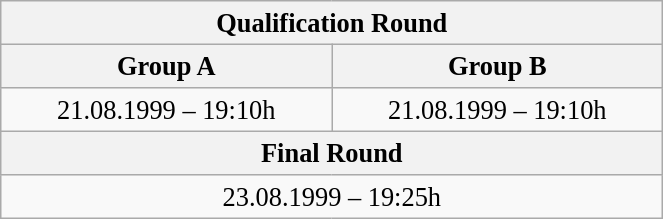<table class="wikitable" style=" text-align:center; font-size:110%;" width="35%">
<tr>
<th colspan="2">Qualification Round</th>
</tr>
<tr>
<th>Group A</th>
<th>Group B</th>
</tr>
<tr>
<td>21.08.1999 – 19:10h</td>
<td>21.08.1999 – 19:10h</td>
</tr>
<tr>
<th colspan="2">Final Round</th>
</tr>
<tr>
<td colspan="2">23.08.1999 – 19:25h</td>
</tr>
</table>
